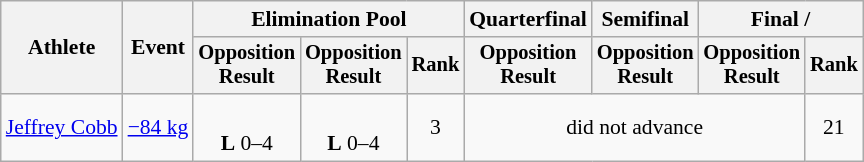<table class="wikitable" style="font-size:90%">
<tr>
<th rowspan="2">Athlete</th>
<th rowspan="2">Event</th>
<th colspan=3>Elimination Pool</th>
<th>Quarterfinal</th>
<th>Semifinal</th>
<th colspan=2>Final / </th>
</tr>
<tr style="font-size: 95%">
<th>Opposition<br>Result</th>
<th>Opposition<br>Result</th>
<th>Rank</th>
<th>Opposition<br>Result</th>
<th>Opposition<br>Result</th>
<th>Opposition<br>Result</th>
<th>Rank</th>
</tr>
<tr align=center>
<td align=left><a href='#'>Jeffrey Cobb</a></td>
<td align=left><a href='#'>−84 kg</a></td>
<td><br><strong>L</strong> 0–4 <sup></sup></td>
<td><br><strong>L</strong> 0–4 <sup></sup></td>
<td>3</td>
<td colspan=3>did not advance</td>
<td>21</td>
</tr>
</table>
